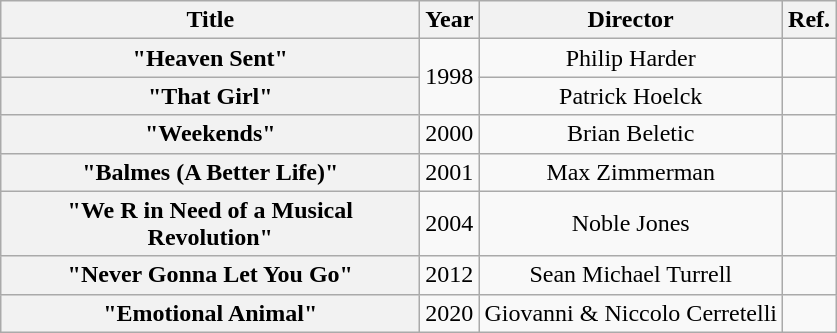<table class="wikitable plainrowheaders" style="text-align:center;">
<tr>
<th scope="col" style="width:17em;">Title</th>
<th scope="col" style="width:1em;">Year</th>
<th scope="col">Director</th>
<th scope="col">Ref.</th>
</tr>
<tr>
<th scope="row">"Heaven Sent"</th>
<td rowspan="2">1998</td>
<td>Philip Harder</td>
<td></td>
</tr>
<tr>
<th scope="row">"That Girl"</th>
<td>Patrick Hoelck</td>
<td></td>
</tr>
<tr>
<th scope="row">"Weekends"</th>
<td>2000</td>
<td>Brian Beletic</td>
<td></td>
</tr>
<tr>
<th scope="row">"Balmes (A Better Life)"</th>
<td>2001</td>
<td>Max Zimmerman</td>
<td></td>
</tr>
<tr>
<th scope="row">"We R in Need of a Musical Revolution"</th>
<td>2004</td>
<td>Noble Jones</td>
<td></td>
</tr>
<tr>
<th scope="row">"Never Gonna Let You Go"</th>
<td>2012</td>
<td>Sean Michael Turrell</td>
<td></td>
</tr>
<tr>
<th scope="row">"Emotional Animal"</th>
<td>2020</td>
<td>Giovanni & Niccolo Cerretelli</td>
<td></td>
</tr>
</table>
